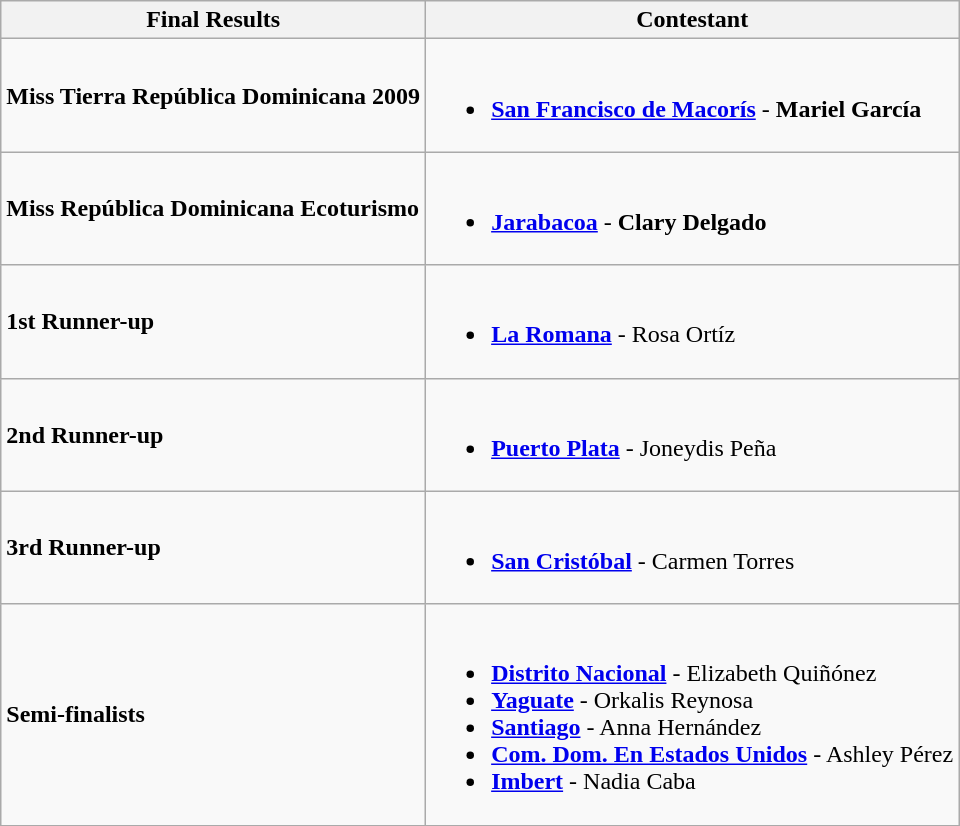<table class="wikitable">
<tr>
<th>Final Results</th>
<th>Contestant</th>
</tr>
<tr>
<td><strong>Miss Tierra República Dominicana 2009</strong></td>
<td><br><ul><li><strong><a href='#'>San Francisco de Macorís</a></strong> - <strong>Mariel García</strong></li></ul></td>
</tr>
<tr>
<td><strong>Miss República Dominicana Ecoturismo</strong></td>
<td><br><ul><li><strong><a href='#'>Jarabacoa</a></strong> - <strong>Clary Delgado</strong></li></ul></td>
</tr>
<tr>
<td><strong>1st Runner-up</strong></td>
<td><br><ul><li><strong><a href='#'>La Romana</a></strong> - Rosa Ortíz</li></ul></td>
</tr>
<tr>
<td><strong>2nd Runner-up</strong></td>
<td><br><ul><li><strong><a href='#'>Puerto Plata</a></strong> - Joneydis Peña</li></ul></td>
</tr>
<tr>
<td><strong>3rd Runner-up</strong></td>
<td><br><ul><li><strong><a href='#'>San Cristóbal</a></strong> - Carmen Torres</li></ul></td>
</tr>
<tr>
<td><strong>Semi-finalists</strong></td>
<td><br><ul><li><strong><a href='#'>Distrito Nacional</a></strong> - Elizabeth Quiñónez</li><li><strong><a href='#'>Yaguate</a></strong> - Orkalis Reynosa</li><li><strong><a href='#'>Santiago</a></strong> - Anna Hernández</li><li><strong><a href='#'>Com. Dom. En Estados Unidos</a></strong> - Ashley Pérez</li><li><strong><a href='#'>Imbert</a></strong> - Nadia Caba</li></ul></td>
</tr>
</table>
